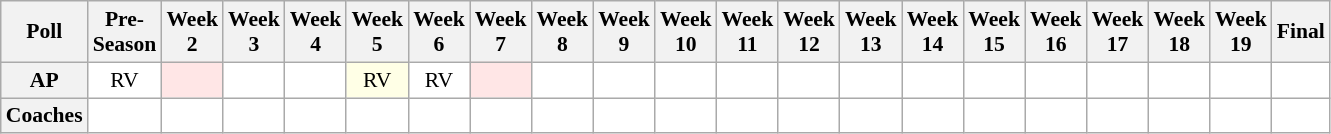<table class="wikitable" style="white-space:nowrap;font-size:90%">
<tr>
<th>Poll</th>
<th>Pre-<br>Season</th>
<th>Week<br>2</th>
<th>Week<br>3</th>
<th>Week<br>4</th>
<th>Week<br>5</th>
<th>Week<br>6</th>
<th>Week<br>7</th>
<th>Week<br>8</th>
<th>Week<br>9</th>
<th>Week<br>10</th>
<th>Week<br>11</th>
<th>Week<br>12</th>
<th>Week<br>13</th>
<th>Week<br>14</th>
<th>Week<br>15</th>
<th>Week<br>16</th>
<th>Week<br>17</th>
<th>Week<br>18</th>
<th>Week<br>19</th>
<th>Final</th>
</tr>
<tr style="text-align:center;">
<th>AP</th>
<td style="background:#FFF;">RV</td>
<td style="background:#FFE6E6;"></td>
<td style="background:#FFF;"></td>
<td style="background:#FFF;"></td>
<td style="background:#FFFFE6;">RV</td>
<td style="background:#FFF;">RV</td>
<td style="background:#FFE6E6;"></td>
<td style="background:#FFF;"></td>
<td style="background:#FFF;"></td>
<td style="background:#FFF;"></td>
<td style="background:#FFF;"></td>
<td style="background:#FFF;"></td>
<td style="background:#FFF;"></td>
<td style="background:#FFF;"></td>
<td style="background:#FFF;"></td>
<td style="background:#FFF;"></td>
<td style="background:#FFF;"></td>
<td style="background:#FFF;"></td>
<td style="background:#FFF;"></td>
<td style="background:#FFF;"></td>
</tr>
<tr style="text-align:center;">
<th>Coaches</th>
<td style="background:#FFF;"></td>
<td style="background:#FFF;"></td>
<td style="background:#FFF;"></td>
<td style="background:#FFF;"></td>
<td style="background:#FFF;"></td>
<td style="background:#FFF;"></td>
<td style="background:#FFF;"></td>
<td style="background:#FFF;"></td>
<td style="background:#FFF;"></td>
<td style="background:#FFF;"></td>
<td style="background:#FFF;"></td>
<td style="background:#FFF;"></td>
<td style="background:#FFF;"></td>
<td style="background:#FFF;"></td>
<td style="background:#FFF;"></td>
<td style="background:#FFF;"></td>
<td style="background:#FFF;"></td>
<td style="background:#FFF;"></td>
<td style="background:#FFF;"></td>
<td style="background:#FFF;"></td>
</tr>
</table>
